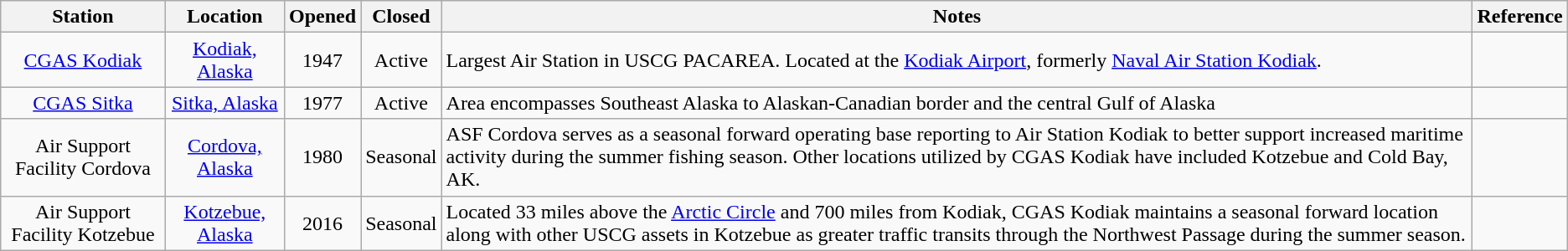<table class="wikitable sortable" style="text-align:center;">
<tr>
<th>Station</th>
<th>Location</th>
<th>Opened</th>
<th>Closed</th>
<th class="unsortable">Notes</th>
<th class="unsortable">Reference</th>
</tr>
<tr>
<td><a href='#'>CGAS Kodiak</a></td>
<td><a href='#'>Kodiak, Alaska</a></td>
<td>1947</td>
<td>Active</td>
<td style="text-align:left;">Largest Air Station in USCG PACAREA. Located at the <a href='#'>Kodiak Airport</a>, formerly <a href='#'>Naval Air Station Kodiak</a>.</td>
<td></td>
</tr>
<tr>
<td><a href='#'>CGAS Sitka</a></td>
<td><a href='#'>Sitka, Alaska</a></td>
<td>1977</td>
<td>Active</td>
<td style="text-align:left;">Area encompasses Southeast Alaska to Alaskan-Canadian border and the central Gulf of Alaska</td>
<td></td>
</tr>
<tr>
<td>Air Support Facility Cordova</td>
<td><a href='#'>Cordova, Alaska</a></td>
<td>1980</td>
<td>Seasonal</td>
<td style="text-align:left;">ASF Cordova serves as a seasonal forward operating base reporting to Air Station Kodiak to better support increased maritime activity during the summer fishing season. Other locations utilized by CGAS Kodiak have included Kotzebue and Cold Bay, AK.</td>
<td><br><br></td>
</tr>
<tr>
<td>Air Support Facility Kotzebue</td>
<td><a href='#'>Kotzebue, Alaska</a></td>
<td>2016</td>
<td>Seasonal</td>
<td style="text-align:left;">Located 33 miles above the <a href='#'>Arctic Circle</a> and 700 miles from Kodiak, CGAS Kodiak maintains a seasonal forward location along with other USCG assets in Kotzebue as greater traffic transits through the Northwest Passage during the summer season.</td>
<td><br></td>
</tr>
</table>
